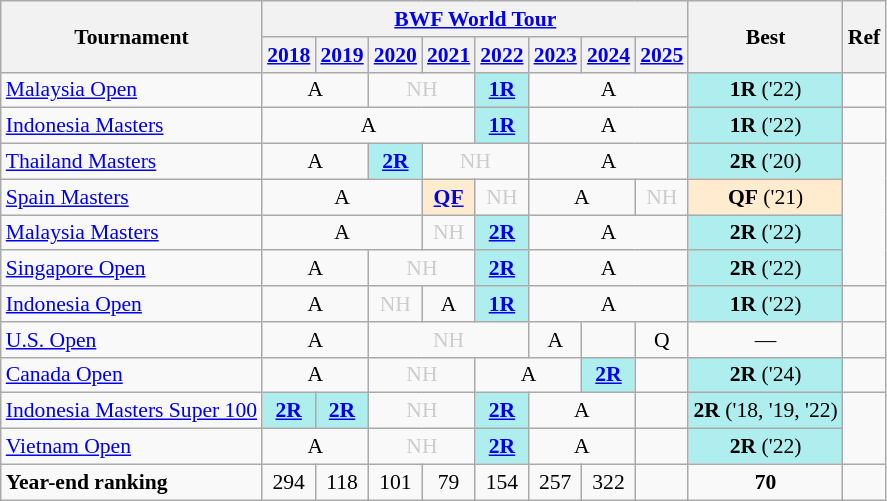<table style='font-size: 90%; text-align:center;' class='wikitable'>
<tr>
<th rowspan="2">Tournament</th>
<th colspan="8"><strong><a href='#'>BWF World Tour</a></strong></th>
<th rowspan="2">Best</th>
<th rowspan="2">Ref</th>
</tr>
<tr>
<th><a href='#'>2018</a></th>
<th><a href='#'>2019</a></th>
<th><a href='#'>2020</a></th>
<th><a href='#'>2021</a></th>
<th><a href='#'>2022</a></th>
<th><a href='#'>2023</a></th>
<th><a href='#'>2024</a></th>
<th><a href='#'>2025</a></th>
</tr>
<tr>
<td align=left><a href='#'>Malaysia Open</a></td>
<td colspan="2">A</td>
<td colspan="2" style=color:#ccc>NH</td>
<td bgcolor=AFEEEE><strong><a href='#'>1R</a></strong></td>
<td colspan="3">A</td>
<td bgcolor=AFEEEE><strong>1R</strong> ('22)</td>
</tr>
<tr>
<td align=left><a href='#'>Indonesia Masters</a></td>
<td colspan="4">A</td>
<td bgcolor=AFEEEE><strong><a href='#'>1R</a></strong></td>
<td colspan="3">A</td>
<td bgcolor=AFEEEE><strong>1R</strong> ('22)</td>
<td></td>
</tr>
<tr>
<td align=left><a href='#'>Thailand Masters</a></td>
<td colspan="2">A</td>
<td bgcolor=AFEEEE><a href='#'><strong>2R</strong></a></td>
<td colspan="2" style=color:#ccc>NH</td>
<td colspan="3">A</td>
<td bgcolor=AFEEEE><strong>2R</strong> ('20)</td>
</tr>
<tr>
<td align=left><a href='#'>Spain Masters</a></td>
<td colspan="3">A</td>
<td bgcolor=FFEBCD><a href='#'><strong>QF</strong></a></td>
<td 2022; style=color:#ccc>NH</td>
<td colspan="2">A</td>
<td 2025; style=color:#ccc>NH</td>
<td bgcolor=FFEBCD><strong>QF</strong> ('21)</td>
</tr>
<tr>
<td align=left><a href='#'>Malaysia Masters</a></td>
<td colspan="3">A</td>
<td style=color:#ccc>NH</td>
<td bgcolor=AFEEEE><strong><a href='#'>2R</a></strong></td>
<td colspan="3">A</td>
<td bgcolor=AFEEEE><strong>2R</strong> ('22)</td>
</tr>
<tr>
<td align=left><a href='#'>Singapore Open</a></td>
<td colspan="2">A</td>
<td colspan="2" style=color:#ccc>NH</td>
<td bgcolor=AFEEEE><strong><a href='#'>2R</a></strong></td>
<td colspan="3">A</td>
<td bgcolor=AFEEEE><strong>2R</strong> ('22)</td>
</tr>
<tr>
<td align=left><a href='#'>Indonesia Open</a></td>
<td colspan="2">A</td>
<td style=color:#ccc>NH</td>
<td>A</td>
<td bgcolor=AFEEEE><strong><a href='#'>1R</a></strong></td>
<td colspan="3">A</td>
<td bgcolor=AFEEEE><strong>1R</strong> ('22)</td>
<td></td>
</tr>
<tr>
<td align=left><a href='#'>U.S. Open</a></td>
<td colspan="2">A</td>
<td colspan="3" style=color:#ccc>NH</td>
<td>A</td>
<td><a href='#'></a></td>
<td>Q</td>
<td>—</td>
<td></td>
</tr>
<tr>
<td align=left><a href='#'>Canada Open</a></td>
<td colspan="2">A</td>
<td colspan="2" style=color:#ccc>NH</td>
<td colspan="2">A</td>
<td bgcolor=AFEEEE><strong><a href='#'>2R</a></strong></td>
<td></td>
<td bgcolor=AFEEEE><strong>2R</strong> ('24)</td>
<td></td>
</tr>
<tr>
<td align=left><a href='#'>Indonesia Masters Super 100</a></td>
<td bgcolor=AFEEEE><a href='#'><strong>2R</strong></a></td>
<td bgcolor=AFEEEE><a href='#'><strong>2R</strong></a></td>
<td colspan="2" style=color:#ccc>NH</td>
<td bgcolor=AFEEEE><strong><a href='#'>2R</a></strong></td>
<td colspan="2">A</td>
<td></td>
<td bgcolor=AFEEEE><strong>2R</strong> ('18, '19, '22)</td>
</tr>
<tr>
<td align=left><a href='#'>Vietnam Open</a></td>
<td colspan="2">A</td>
<td colspan="2" style=color:#ccc>NH</td>
<td bgcolor=AFEEEE><strong><a href='#'>2R</a></strong></td>
<td colspan="2">A</td>
<td></td>
<td bgcolor=AFEEEE><strong>2R</strong> ('22)</td>
</tr>
<tr>
<td align=left><strong>Year-end ranking</strong></td>
<td 2018;>294</td>
<td 2019;>118</td>
<td 2020;>101</td>
<td 2021;>79</td>
<td 2022;>154</td>
<td 2023;>257</td>
<td 2024;>322</td>
<td 2025;></td>
<td Best;><strong>70</strong></td>
<td></td>
</tr>
</table>
